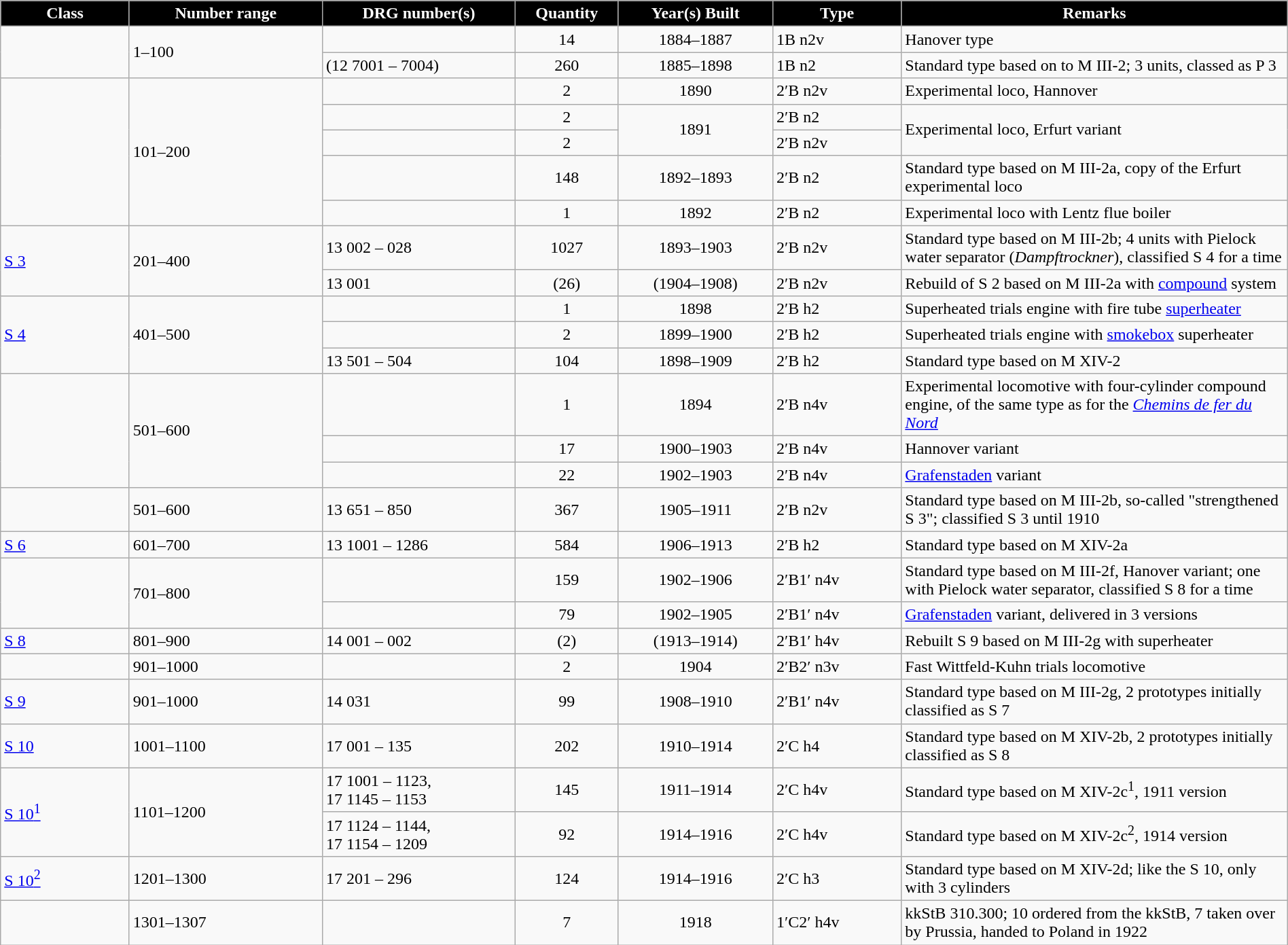<table class="wikitable"  width="100%">
<tr>
<th style="color:white; background:black" width="10%">Class</th>
<th style="color:white; background:black" width="15%">Number range</th>
<th style="color:white; background:black" width="15%">DRG number(s)</th>
<th style="color:white; background:black" width="8%">Quantity</th>
<th style="color:white; background:black" width="12%">Year(s) Built</th>
<th style="color:white; background:black" width="10%">Type</th>
<th style="color:white; background:black" width="30%">Remarks</th>
</tr>
<tr>
<td rowspan="2"></td>
<td rowspan="2">1–100</td>
<td></td>
<td align="center">14</td>
<td align="center">1884–1887</td>
<td>1B n2v</td>
<td>Hanover type</td>
</tr>
<tr>
<td>(12 7001 – 7004)</td>
<td align="center">260</td>
<td align="center">1885–1898</td>
<td>1B n2</td>
<td>Standard type based on to M III-2; 3 units, classed as P 3</td>
</tr>
<tr>
<td rowspan="5"></td>
<td rowspan="5">101–200</td>
<td></td>
<td align="center">2</td>
<td align="center">1890</td>
<td>2′B n2v</td>
<td>Experimental loco, Hannover</td>
</tr>
<tr>
<td></td>
<td align="center">2</td>
<td rowspan="2" align="center">1891</td>
<td>2′B n2</td>
<td rowspan="2">Experimental loco, Erfurt variant</td>
</tr>
<tr>
<td></td>
<td align="center">2</td>
<td>2′B n2v</td>
</tr>
<tr>
<td></td>
<td align="center">148</td>
<td align="center">1892–1893</td>
<td>2′B n2</td>
<td>Standard type based on M III-2a, copy of the Erfurt experimental loco</td>
</tr>
<tr>
<td></td>
<td align="center">1</td>
<td align="center">1892</td>
<td>2′B n2</td>
<td>Experimental loco with Lentz flue boiler</td>
</tr>
<tr>
<td rowspan="2"><a href='#'>S 3</a></td>
<td rowspan="2">201–400</td>
<td>13 002 – 028</td>
<td align="center">1027</td>
<td align="center">1893–1903</td>
<td>2′B n2v</td>
<td>Standard type based on M III-2b; 4 units with Pielock water separator (<em>Dampftrockner</em>), classified S 4 for a time</td>
</tr>
<tr>
<td>13 001</td>
<td align="center">(26)</td>
<td align="center">(1904–1908)</td>
<td>2′B n2v</td>
<td>Rebuild of S 2 based on M III-2a with <a href='#'>compound</a> system</td>
</tr>
<tr>
<td rowspan="3"><a href='#'>S 4</a></td>
<td rowspan="3">401–500</td>
<td></td>
<td align="center">1</td>
<td align="center">1898</td>
<td>2′B h2</td>
<td>Superheated trials engine with fire tube <a href='#'>superheater</a></td>
</tr>
<tr>
<td></td>
<td align="center">2</td>
<td align="center">1899–1900</td>
<td>2′B h2</td>
<td>Superheated trials engine with <a href='#'>smokebox</a> superheater</td>
</tr>
<tr>
<td>13 501 – 504</td>
<td align="center">104</td>
<td align="center">1898–1909</td>
<td>2′B h2</td>
<td>Standard type based on M XIV-2</td>
</tr>
<tr>
<td rowspan="3"></td>
<td rowspan="3">501–600</td>
<td></td>
<td align="center">1</td>
<td align="center">1894</td>
<td>2′B n4v</td>
<td>Experimental locomotive with four-cylinder compound engine, of the same type as for the <a href='#'><em>Chemins de fer du Nord</em></a></td>
</tr>
<tr>
<td></td>
<td align="center">17</td>
<td align="center">1900–1903</td>
<td>2′B n4v</td>
<td>Hannover variant</td>
</tr>
<tr>
<td></td>
<td align="center">22</td>
<td align="center">1902–1903</td>
<td>2′B n4v</td>
<td><a href='#'>Grafenstaden</a> variant</td>
</tr>
<tr>
<td></td>
<td>501–600</td>
<td>13 651 – 850</td>
<td align="center">367</td>
<td align="center">1905–1911</td>
<td>2′B n2v</td>
<td>Standard type based on M III-2b, so-called "strengthened S 3"; classified S 3 until 1910</td>
</tr>
<tr>
<td><a href='#'>S 6</a></td>
<td>601–700</td>
<td>13 1001 – 1286</td>
<td align="center">584</td>
<td align="center">1906–1913</td>
<td>2′B h2</td>
<td>Standard type based on M XIV-2a</td>
</tr>
<tr>
<td rowspan="2"></td>
<td rowspan="2">701–800</td>
<td></td>
<td align="center">159</td>
<td align="center">1902–1906</td>
<td>2′B1′ n4v</td>
<td>Standard type based on M III-2f, Hanover variant; one with Pielock water separator, classified S 8 for a time</td>
</tr>
<tr>
<td></td>
<td align="center">79</td>
<td align="center">1902–1905</td>
<td>2′B1′ n4v</td>
<td><a href='#'>Grafenstaden</a> variant, delivered in 3 versions</td>
</tr>
<tr>
<td><a href='#'>S 8</a></td>
<td>801–900</td>
<td>14 001 – 002</td>
<td align="center">(2)</td>
<td align="center">(1913–1914)</td>
<td>2′B1′ h4v</td>
<td>Rebuilt S 9 based on M III-2g with superheater</td>
</tr>
<tr>
<td></td>
<td>901–1000</td>
<td></td>
<td align="center">2</td>
<td align="center">1904</td>
<td>2′B2′ n3v</td>
<td>Fast Wittfeld-Kuhn trials locomotive</td>
</tr>
<tr>
<td><a href='#'>S 9</a></td>
<td>901–1000</td>
<td>14 031</td>
<td align="center">99</td>
<td align="center">1908–1910</td>
<td>2′B1′ n4v</td>
<td>Standard type based on M III-2g, 2 prototypes initially classified as S 7</td>
</tr>
<tr>
<td><a href='#'>S 10</a></td>
<td>1001–1100</td>
<td>17 001 – 135</td>
<td align="center">202</td>
<td align="center">1910–1914</td>
<td>2′C h4</td>
<td>Standard type based on M XIV-2b, 2 prototypes initially classified as S 8</td>
</tr>
<tr>
<td rowspan="2"><a href='#'>S 10<sup>1</sup></a></td>
<td rowspan="2">1101–1200</td>
<td>17 1001 – 1123, <br>17 1145 – 1153</td>
<td align="center">145</td>
<td align="center">1911–1914</td>
<td>2′C h4v</td>
<td>Standard type based on M XIV-2c<sup>1</sup>, 1911 version</td>
</tr>
<tr>
<td>17 1124 – 1144, <br>17 1154 – 1209</td>
<td align="center">92</td>
<td align="center">1914–1916</td>
<td>2′C h4v</td>
<td>Standard type based on M XIV-2c<sup>2</sup>, 1914 version</td>
</tr>
<tr>
<td><a href='#'>S 10<sup>2</sup></a></td>
<td>1201–1300</td>
<td>17 201 – 296</td>
<td align="center">124</td>
<td align="center">1914–1916</td>
<td>2′C h3</td>
<td>Standard type based on M XIV-2d; like the S 10, only with 3 cylinders</td>
</tr>
<tr>
<td></td>
<td>1301–1307</td>
<td></td>
<td align="center">7</td>
<td align="center">1918</td>
<td>1′C2′ h4v</td>
<td>kkStB 310.300; 10 ordered from the kkStB, 7 taken over by Prussia, handed to Poland in 1922</td>
</tr>
</table>
